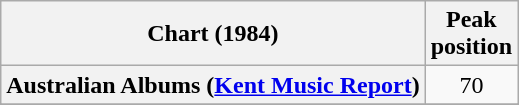<table class="wikitable sortable plainrowheaders">
<tr>
<th>Chart (1984)</th>
<th>Peak<br>position</th>
</tr>
<tr>
<th scope="row">Australian Albums (<a href='#'>Kent Music Report</a>)</th>
<td align="center">70</td>
</tr>
<tr>
</tr>
<tr>
</tr>
<tr>
</tr>
</table>
